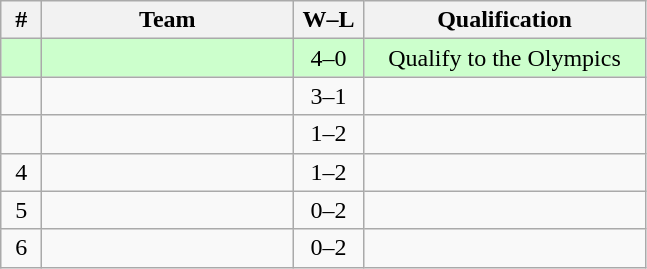<table class=wikitable style="text-align:center;">
<tr>
<th width=20px>#</th>
<th width=160px>Team</th>
<th width=40px>W–L</th>
<th width=180px>Qualification</th>
</tr>
<tr bgcolor=#CCFFCC>
<td></td>
<td align=left></td>
<td>4–0</td>
<td>Qualify to the Olympics</td>
</tr>
<tr>
<td></td>
<td align=left></td>
<td>3–1</td>
<td></td>
</tr>
<tr>
<td></td>
<td align=left></td>
<td>1–2</td>
<td></td>
</tr>
<tr>
<td>4</td>
<td align=left></td>
<td>1–2</td>
<td></td>
</tr>
<tr>
<td>5</td>
<td align=left></td>
<td>0–2</td>
<td></td>
</tr>
<tr>
<td>6</td>
<td align=left></td>
<td>0–2</td>
<td></td>
</tr>
</table>
